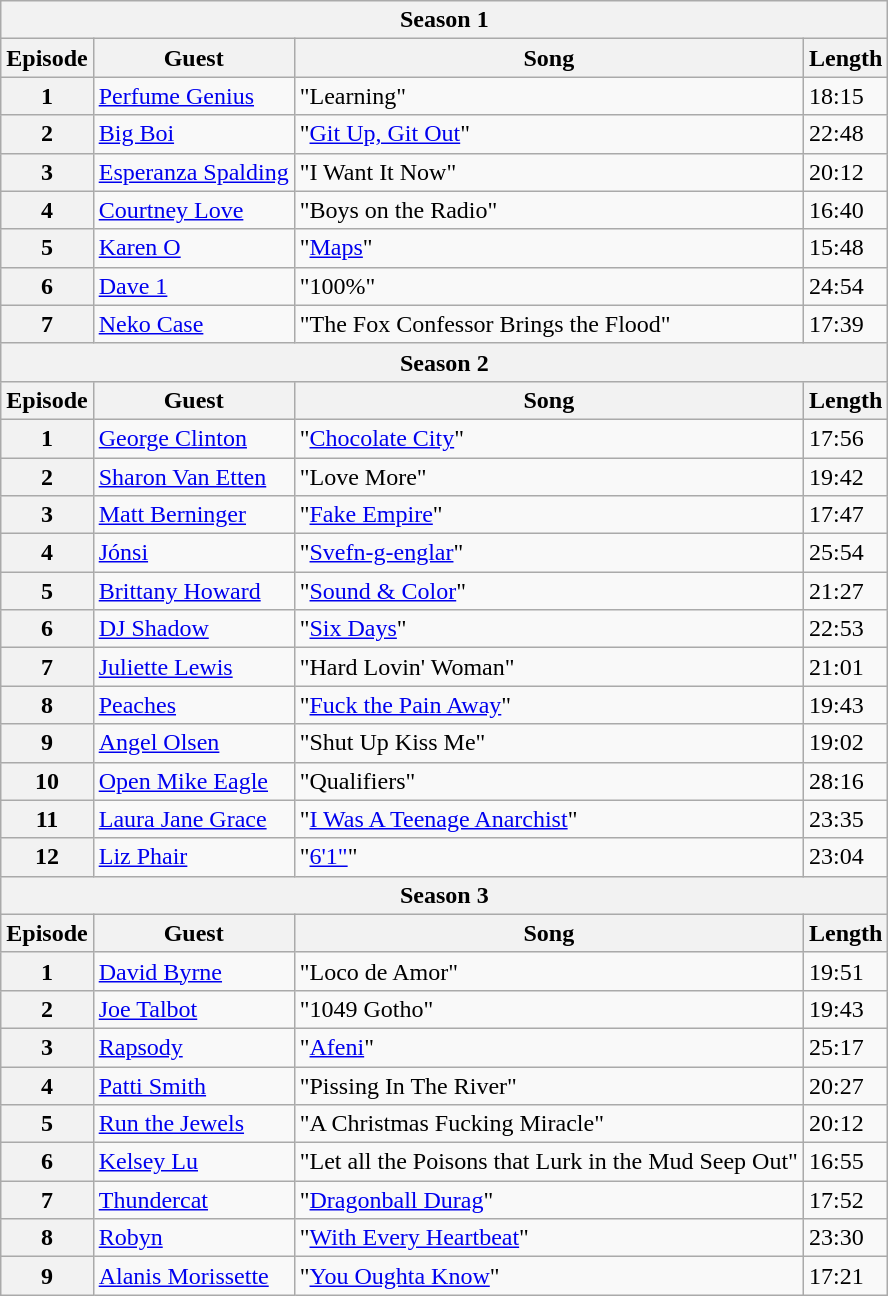<table class="wikitable">
<tr>
<th colspan="4">Season 1</th>
</tr>
<tr>
<th><strong>Episode</strong></th>
<th><strong>Guest</strong></th>
<th><strong>Song</strong></th>
<th><strong>Length</strong></th>
</tr>
<tr>
<th>1</th>
<td><a href='#'>Perfume Genius</a></td>
<td>"Learning"</td>
<td>18:15</td>
</tr>
<tr>
<th>2</th>
<td><a href='#'>Big Boi</a></td>
<td>"<a href='#'>Git Up, Git Out</a>"</td>
<td>22:48</td>
</tr>
<tr>
<th>3</th>
<td><a href='#'>Esperanza Spalding</a></td>
<td>"I Want It Now"</td>
<td>20:12</td>
</tr>
<tr>
<th>4</th>
<td><a href='#'>Courtney Love</a></td>
<td>"Boys on the Radio"</td>
<td>16:40</td>
</tr>
<tr>
<th>5</th>
<td><a href='#'>Karen O</a></td>
<td>"<a href='#'>Maps</a>"</td>
<td>15:48</td>
</tr>
<tr>
<th>6</th>
<td><a href='#'>Dave 1</a></td>
<td>"100%"</td>
<td>24:54</td>
</tr>
<tr>
<th>7</th>
<td><a href='#'>Neko Case</a></td>
<td>"The Fox Confessor Brings the Flood"</td>
<td>17:39</td>
</tr>
<tr>
<th colspan="4">Season 2</th>
</tr>
<tr>
<th><strong>Episode</strong></th>
<th><strong>Guest</strong></th>
<th><strong>Song</strong></th>
<th><strong>Length</strong></th>
</tr>
<tr>
<th>1</th>
<td><a href='#'>George Clinton</a></td>
<td>"<a href='#'>Chocolate City</a>"</td>
<td>17:56</td>
</tr>
<tr>
<th>2</th>
<td><a href='#'>Sharon Van Etten</a></td>
<td>"Love More"</td>
<td>19:42</td>
</tr>
<tr>
<th>3</th>
<td><a href='#'>Matt Berninger</a></td>
<td>"<a href='#'>Fake Empire</a>"</td>
<td>17:47</td>
</tr>
<tr>
<th>4</th>
<td><a href='#'>Jónsi</a></td>
<td>"<a href='#'>Svefn-g-englar</a>"</td>
<td>25:54</td>
</tr>
<tr>
<th>5</th>
<td><a href='#'>Brittany Howard</a></td>
<td>"<a href='#'>Sound & Color</a>"</td>
<td>21:27</td>
</tr>
<tr>
<th>6</th>
<td><a href='#'>DJ Shadow</a></td>
<td>"<a href='#'>Six Days</a>"</td>
<td>22:53</td>
</tr>
<tr>
<th>7</th>
<td><a href='#'>Juliette Lewis</a></td>
<td>"Hard Lovin' Woman"</td>
<td>21:01</td>
</tr>
<tr>
<th>8</th>
<td><a href='#'>Peaches</a></td>
<td>"<a href='#'>Fuck the Pain Away</a>"</td>
<td>19:43</td>
</tr>
<tr>
<th>9</th>
<td><a href='#'>Angel Olsen</a></td>
<td>"Shut Up Kiss Me"</td>
<td>19:02</td>
</tr>
<tr>
<th>10</th>
<td><a href='#'>Open Mike Eagle</a></td>
<td>"Qualifiers"</td>
<td>28:16</td>
</tr>
<tr>
<th>11</th>
<td><a href='#'>Laura Jane Grace</a></td>
<td>"<a href='#'>I Was A Teenage Anarchist</a>"</td>
<td>23:35</td>
</tr>
<tr>
<th>12</th>
<td><a href='#'>Liz Phair</a></td>
<td>"<a href='#'>6'1"</a>"</td>
<td>23:04</td>
</tr>
<tr>
<th colspan="4">Season 3</th>
</tr>
<tr>
<th><strong>Episode</strong></th>
<th><strong>Guest</strong></th>
<th><strong>Song</strong></th>
<th><strong>Length</strong></th>
</tr>
<tr>
<th>1</th>
<td><a href='#'>David Byrne</a></td>
<td>"Loco de Amor"</td>
<td>19:51</td>
</tr>
<tr>
<th>2</th>
<td><a href='#'>Joe Talbot</a></td>
<td>"1049 Gotho"</td>
<td>19:43</td>
</tr>
<tr>
<th>3</th>
<td><a href='#'>Rapsody</a></td>
<td>"<a href='#'>Afeni</a>"</td>
<td>25:17</td>
</tr>
<tr>
<th>4</th>
<td><a href='#'>Patti Smith</a></td>
<td>"Pissing In The River"</td>
<td>20:27</td>
</tr>
<tr>
<th>5</th>
<td><a href='#'>Run the Jewels</a></td>
<td>"A Christmas Fucking Miracle"</td>
<td>20:12</td>
</tr>
<tr>
<th>6</th>
<td><a href='#'>Kelsey Lu</a></td>
<td>"Let all the Poisons that Lurk in the Mud Seep Out"</td>
<td>16:55</td>
</tr>
<tr>
<th>7</th>
<td><a href='#'>Thundercat</a></td>
<td>"<a href='#'>Dragonball Durag</a>"</td>
<td>17:52</td>
</tr>
<tr>
<th>8</th>
<td><a href='#'>Robyn</a></td>
<td>"<a href='#'>With Every Heartbeat</a>"</td>
<td>23:30</td>
</tr>
<tr>
<th>9</th>
<td><a href='#'>Alanis Morissette</a></td>
<td>"<a href='#'>You Oughta Know</a>"</td>
<td>17:21</td>
</tr>
</table>
